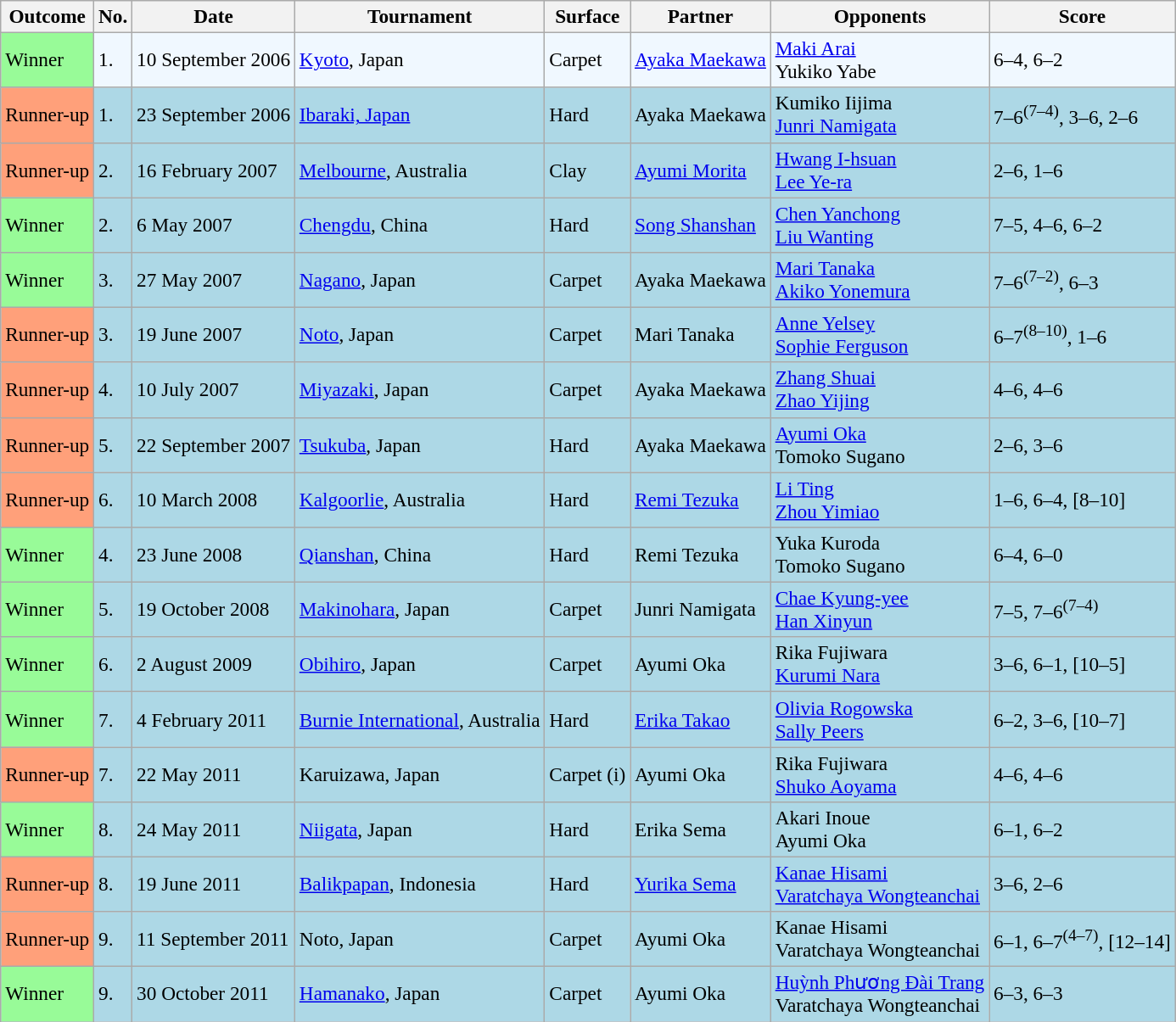<table class="sortable wikitable" style=font-size:97%>
<tr>
<th>Outcome</th>
<th>No.</th>
<th>Date</th>
<th>Tournament</th>
<th>Surface</th>
<th>Partner</th>
<th>Opponents</th>
<th class="unsortable">Score</th>
</tr>
<tr style="background:#f0f8ff;">
<td bgcolor="98FB98">Winner</td>
<td>1.</td>
<td>10 September 2006</td>
<td><a href='#'>Kyoto</a>, Japan</td>
<td>Carpet</td>
<td> <a href='#'>Ayaka Maekawa</a></td>
<td> <a href='#'>Maki Arai</a> <br>  Yukiko Yabe</td>
<td>6–4, 6–2</td>
</tr>
<tr style="background:lightblue;">
<td bgcolor="FFA07A">Runner-up</td>
<td>1.</td>
<td>23 September 2006</td>
<td><a href='#'>Ibaraki, Japan</a></td>
<td>Hard</td>
<td> Ayaka Maekawa</td>
<td> Kumiko Iijima <br>  <a href='#'>Junri Namigata</a></td>
<td>7–6<sup>(7–4)</sup>, 3–6, 2–6</td>
</tr>
<tr style="background:lightblue;">
<td bgcolor=FFA07A>Runner-up</td>
<td>2.</td>
<td>16 February 2007</td>
<td><a href='#'>Melbourne</a>, Australia</td>
<td>Clay</td>
<td> <a href='#'>Ayumi Morita</a></td>
<td> <a href='#'>Hwang I-hsuan</a> <br>  <a href='#'>Lee Ye-ra</a></td>
<td>2–6, 1–6</td>
</tr>
<tr style="background:lightblue;">
<td bgcolor="98FB98">Winner</td>
<td>2.</td>
<td>6 May 2007</td>
<td><a href='#'>Chengdu</a>, China</td>
<td>Hard</td>
<td> <a href='#'>Song Shanshan</a></td>
<td> <a href='#'>Chen Yanchong</a> <br>  <a href='#'>Liu Wanting</a></td>
<td>7–5, 4–6, 6–2</td>
</tr>
<tr style="background:lightblue;">
<td bgcolor="98FB98">Winner</td>
<td>3.</td>
<td>27 May 2007</td>
<td><a href='#'>Nagano</a>, Japan</td>
<td>Carpet</td>
<td> Ayaka Maekawa</td>
<td> <a href='#'>Mari Tanaka</a> <br>  <a href='#'>Akiko Yonemura</a></td>
<td>7–6<sup>(7–2)</sup>, 6–3</td>
</tr>
<tr style="background:lightblue;">
<td bgcolor="FFA07A">Runner-up</td>
<td>3.</td>
<td>19 June 2007</td>
<td><a href='#'>Noto</a>, Japan</td>
<td>Carpet</td>
<td> Mari Tanaka</td>
<td> <a href='#'>Anne Yelsey</a> <br>  <a href='#'>Sophie Ferguson</a></td>
<td>6–7<sup>(8–10)</sup>, 1–6</td>
</tr>
<tr style="background:lightblue;">
<td bgcolor="FFA07A">Runner-up</td>
<td>4.</td>
<td>10 July 2007</td>
<td><a href='#'>Miyazaki</a>, Japan</td>
<td>Carpet</td>
<td> Ayaka Maekawa</td>
<td> <a href='#'>Zhang Shuai</a> <br>  <a href='#'>Zhao Yijing</a></td>
<td>4–6, 4–6</td>
</tr>
<tr style="background:lightblue;">
<td bgcolor="FFA07A">Runner-up</td>
<td>5.</td>
<td>22 September 2007</td>
<td><a href='#'>Tsukuba</a>, Japan</td>
<td>Hard</td>
<td> Ayaka Maekawa</td>
<td> <a href='#'>Ayumi Oka</a>  <br>  Tomoko Sugano</td>
<td>2–6, 3–6</td>
</tr>
<tr style="background:lightblue;">
<td bgcolor="FFA07A">Runner-up</td>
<td>6.</td>
<td>10 March 2008</td>
<td><a href='#'>Kalgoorlie</a>, Australia</td>
<td>Hard</td>
<td> <a href='#'>Remi Tezuka</a></td>
<td> <a href='#'>Li Ting</a> <br>  <a href='#'>Zhou Yimiao</a></td>
<td>1–6, 6–4, [8–10]</td>
</tr>
<tr style="background:lightblue;">
<td bgcolor="98FB98">Winner</td>
<td>4.</td>
<td>23 June 2008</td>
<td><a href='#'>Qianshan</a>, China</td>
<td>Hard</td>
<td> Remi Tezuka</td>
<td> Yuka Kuroda <br>  Tomoko Sugano</td>
<td>6–4, 6–0</td>
</tr>
<tr style="background:lightblue;">
<td bgcolor="98FB98">Winner</td>
<td>5.</td>
<td>19 October 2008</td>
<td><a href='#'>Makinohara</a>, Japan</td>
<td>Carpet</td>
<td> Junri Namigata</td>
<td> <a href='#'>Chae Kyung-yee</a> <br>  <a href='#'>Han Xinyun</a></td>
<td>7–5, 7–6<sup>(7–4)</sup></td>
</tr>
<tr style="background:lightblue;">
<td style="background:#98fb98;">Winner</td>
<td>6.</td>
<td>2 August 2009</td>
<td><a href='#'>Obihiro</a>, Japan</td>
<td>Carpet</td>
<td> Ayumi Oka</td>
<td> Rika Fujiwara <br>  <a href='#'>Kurumi Nara</a></td>
<td>3–6, 6–1, [10–5]</td>
</tr>
<tr style="background:lightblue;">
<td style="background:#98fb98;">Winner</td>
<td>7.</td>
<td>4 February 2011</td>
<td><a href='#'>Burnie International</a>, Australia</td>
<td>Hard</td>
<td> <a href='#'>Erika Takao</a></td>
<td> <a href='#'>Olivia Rogowska</a> <br>  <a href='#'>Sally Peers</a></td>
<td>6–2, 3–6, [10–7]</td>
</tr>
<tr style="background:lightblue;">
<td style="background:#ffa07a;">Runner-up</td>
<td>7.</td>
<td>22 May 2011</td>
<td>Karuizawa, Japan</td>
<td>Carpet (i)</td>
<td> Ayumi Oka</td>
<td> Rika Fujiwara <br>  <a href='#'>Shuko Aoyama</a></td>
<td>4–6, 4–6</td>
</tr>
<tr style="background:lightblue;">
<td bgcolor="98FB98">Winner</td>
<td>8.</td>
<td>24 May 2011</td>
<td><a href='#'>Niigata</a>, Japan</td>
<td>Hard</td>
<td> Erika Sema</td>
<td> Akari Inoue <br>  Ayumi Oka</td>
<td>6–1, 6–2</td>
</tr>
<tr style="background:lightblue;">
<td bgcolor="FFA07A">Runner-up</td>
<td>8.</td>
<td>19 June 2011</td>
<td><a href='#'>Balikpapan</a>, Indonesia</td>
<td>Hard</td>
<td> <a href='#'>Yurika Sema</a></td>
<td> <a href='#'>Kanae Hisami</a> <br>  <a href='#'>Varatchaya Wongteanchai</a></td>
<td>3–6, 2–6</td>
</tr>
<tr style="background:lightblue;">
<td style="background:#ffa07a;">Runner-up</td>
<td>9.</td>
<td>11 September 2011</td>
<td>Noto, Japan</td>
<td>Carpet</td>
<td> Ayumi Oka</td>
<td> Kanae Hisami <br>  Varatchaya Wongteanchai</td>
<td>6–1, 6–7<sup>(4–7)</sup>, [12–14]</td>
</tr>
<tr style="background:lightblue;">
<td bgcolor="98FB98">Winner</td>
<td>9.</td>
<td>30 October 2011</td>
<td><a href='#'>Hamanako</a>, Japan</td>
<td>Carpet</td>
<td> Ayumi Oka</td>
<td> <a href='#'>Huỳnh Phương Đài Trang</a> <br>  Varatchaya Wongteanchai</td>
<td>6–3, 6–3</td>
</tr>
</table>
